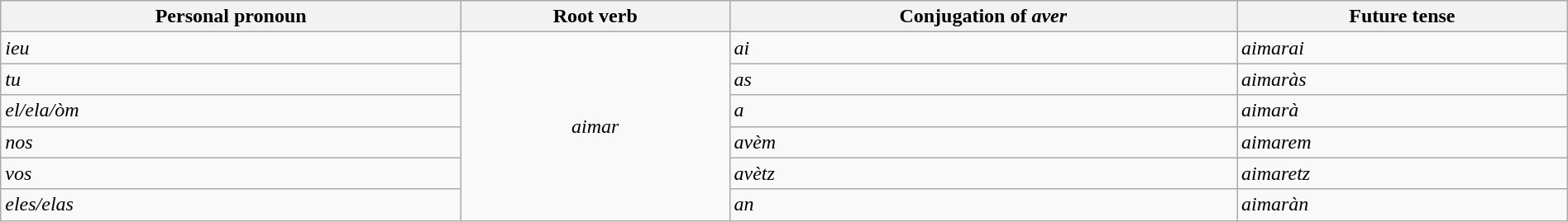<table class="wikitable" width="100%">
<tr>
<th>Personal pronoun</th>
<th>Root verb</th>
<th>Conjugation of <em>aver</em></th>
<th>Future tense</th>
</tr>
<tr>
<td><em>ieu</em></td>
<td rowspan="6" style="text-align: center;"><em>aimar</em></td>
<td><em>ai</em></td>
<td><em>aimarai</em></td>
</tr>
<tr>
<td><em>tu</em></td>
<td><em>as</em></td>
<td><em>aimaràs</em></td>
</tr>
<tr>
<td><em>el/ela/òm</em></td>
<td><em>a</em></td>
<td><em>aimarà</em></td>
</tr>
<tr>
<td><em>nos</em></td>
<td><em>avèm</em></td>
<td><em>aimarem</em></td>
</tr>
<tr>
<td><em>vos</em></td>
<td><em>avètz</em></td>
<td><em>aimaretz</em></td>
</tr>
<tr>
<td><em>eles/elas</em></td>
<td><em>an</em></td>
<td><em>aimaràn</em></td>
</tr>
</table>
